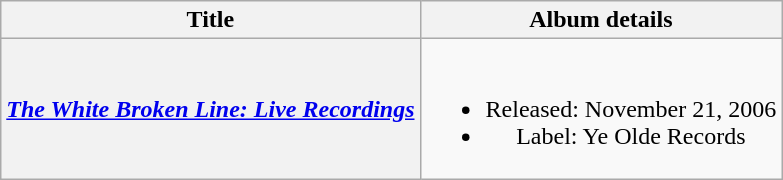<table class="wikitable plainrowheaders" style="text-align:center;">
<tr>
<th scope="col">Title</th>
<th scope="col">Album details</th>
</tr>
<tr>
<th scope="row"><em><a href='#'>The White Broken Line: Live Recordings</a></em></th>
<td><br><ul><li>Released: November 21, 2006</li><li>Label: Ye Olde Records</li></ul></td>
</tr>
</table>
